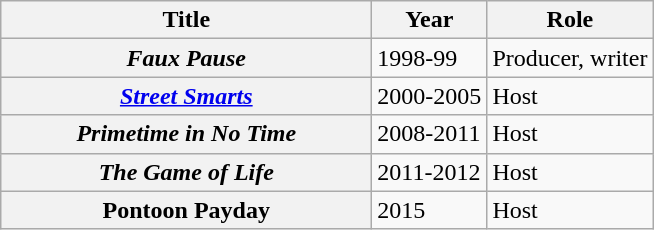<table class="wikitable sortable plainrowheaders">
<tr>
<th scope="col" style="width:15em;">Title</th>
<th scope="col">Year</th>
<th scope="col">Role</th>
</tr>
<tr>
<th scope="row"><em>Faux Pause</em></th>
<td>1998-99</td>
<td>Producer, writer</td>
</tr>
<tr>
<th scope="row"><em><a href='#'>Street Smarts</a></em></th>
<td>2000-2005</td>
<td>Host</td>
</tr>
<tr>
<th scope="row"><em>Primetime in No Time</em></th>
<td>2008-2011</td>
<td>Host</td>
</tr>
<tr>
<th scope="row"><em>The Game of Life</th>
<td>2011-2012</td>
<td>Host</td>
</tr>
<tr>
<th scope="row"></em>Pontoon Payday<em></th>
<td>2015</td>
<td>Host</td>
</tr>
</table>
